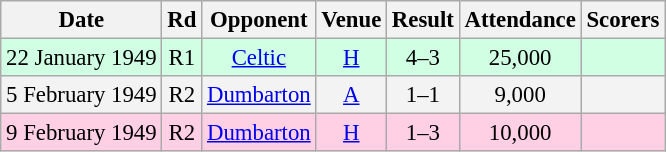<table class="wikitable sortable" style="font-size:95%; text-align:center">
<tr>
<th>Date</th>
<th>Rd</th>
<th>Opponent</th>
<th>Venue</th>
<th>Result</th>
<th>Attendance</th>
<th>Scorers</th>
</tr>
<tr bgcolor = "#d0ffe3">
<td>22 January 1949</td>
<td>R1</td>
<td><a href='#'>Celtic</a></td>
<td><a href='#'>H</a></td>
<td>4–3</td>
<td>25,000</td>
<td></td>
</tr>
<tr bgcolor = "#f3f3f3">
<td>5 February 1949</td>
<td>R2</td>
<td><a href='#'>Dumbarton</a></td>
<td><a href='#'>A</a></td>
<td>1–1</td>
<td>9,000</td>
<td></td>
</tr>
<tr bgcolor = "#ffd0e3">
<td>9 February 1949</td>
<td>R2</td>
<td><a href='#'>Dumbarton</a></td>
<td><a href='#'>H</a></td>
<td>1–3</td>
<td>10,000</td>
<td></td>
</tr>
</table>
